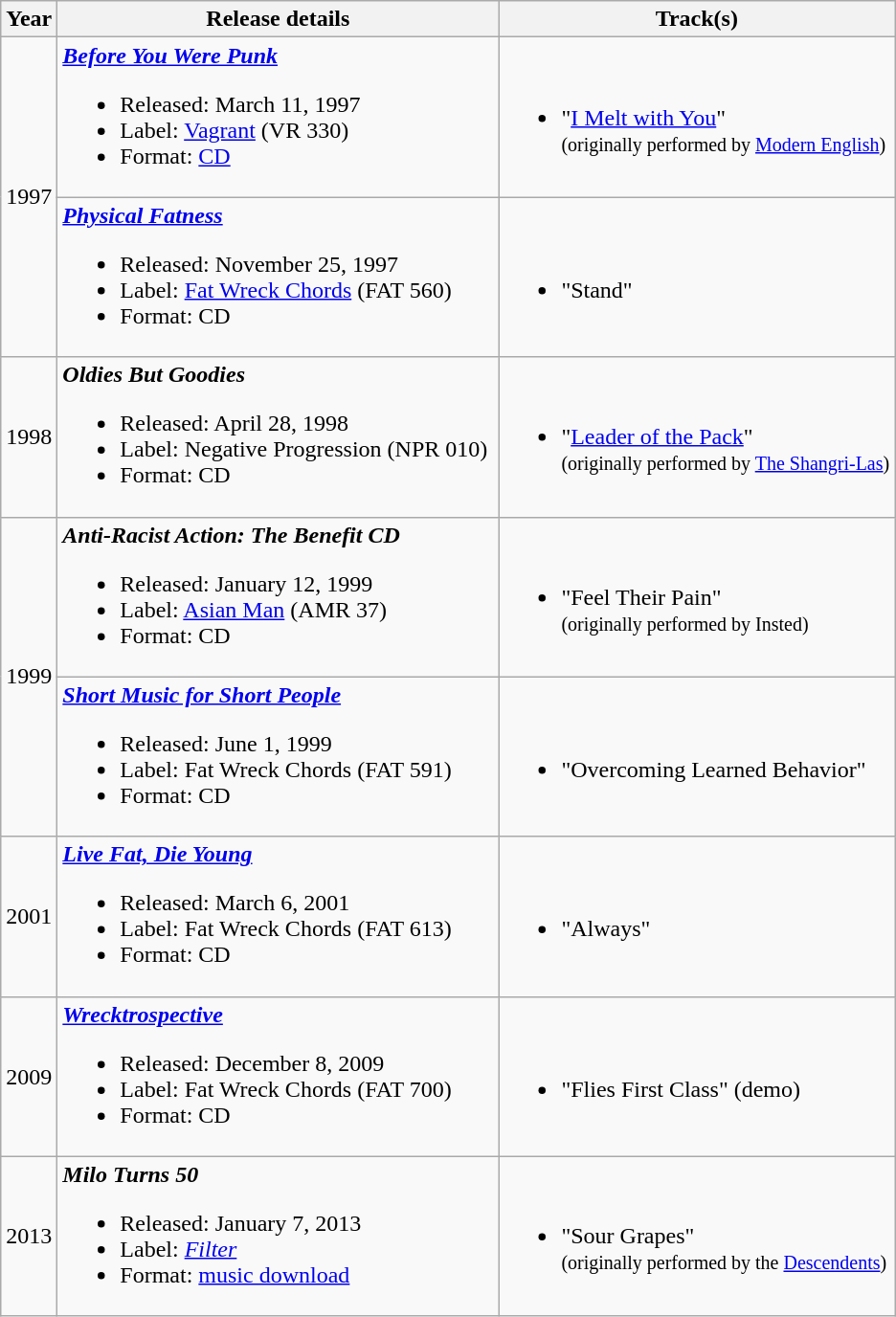<table class ="wikitable">
<tr>
<th>Year</th>
<th width="300">Release details</th>
<th>Track(s)</th>
</tr>
<tr>
<td rowspan="2">1997</td>
<td><strong><em><a href='#'>Before You Were Punk</a></em></strong><br><ul><li>Released: March 11, 1997</li><li>Label: <a href='#'>Vagrant</a> (VR 330)</li><li>Format: <a href='#'>CD</a></li></ul></td>
<td><br><ul><li>"<a href='#'>I Melt with You</a>"<br><small>(originally performed by <a href='#'>Modern English</a>)</small></li></ul></td>
</tr>
<tr>
<td><strong><em><a href='#'>Physical Fatness</a></em></strong><br><ul><li>Released: November 25, 1997</li><li>Label: <a href='#'>Fat Wreck Chords</a> (FAT 560)</li><li>Format: CD</li></ul></td>
<td><br><ul><li>"Stand"</li></ul></td>
</tr>
<tr>
<td>1998</td>
<td><strong><em>Oldies But Goodies</em></strong><br><ul><li>Released: April 28, 1998</li><li>Label: Negative Progression (NPR 010)</li><li>Format: CD</li></ul></td>
<td><br><ul><li>"<a href='#'>Leader of the Pack</a>"<br><small>(originally performed by <a href='#'>The Shangri-Las</a>)</small></li></ul></td>
</tr>
<tr>
<td rowspan="2">1999</td>
<td><strong><em>Anti-Racist Action: The Benefit CD</em></strong><br><ul><li>Released: January 12, 1999</li><li>Label: <a href='#'>Asian Man</a> (AMR 37)</li><li>Format: CD</li></ul></td>
<td><br><ul><li>"Feel Their Pain"<br><small>(originally performed by Insted)</small></li></ul></td>
</tr>
<tr>
<td><strong><em><a href='#'>Short Music for Short People</a></em></strong><br><ul><li>Released: June 1, 1999</li><li>Label: Fat Wreck Chords (FAT 591)</li><li>Format: CD</li></ul></td>
<td><br><ul><li>"Overcoming Learned Behavior"</li></ul></td>
</tr>
<tr>
<td>2001</td>
<td><strong><em><a href='#'>Live Fat, Die Young</a></em></strong><br><ul><li>Released: March 6, 2001</li><li>Label: Fat Wreck Chords (FAT 613)</li><li>Format: CD</li></ul></td>
<td><br><ul><li>"Always"</li></ul></td>
</tr>
<tr>
<td>2009</td>
<td><strong><em><a href='#'>Wrecktrospective</a></em></strong><br><ul><li>Released: December 8, 2009</li><li>Label: Fat Wreck Chords (FAT 700)</li><li>Format: CD</li></ul></td>
<td><br><ul><li>"Flies First Class" (demo)</li></ul></td>
</tr>
<tr>
<td>2013</td>
<td><strong><em>Milo Turns 50</em></strong><br><ul><li>Released: January 7, 2013</li><li>Label: <em><a href='#'>Filter</a></em></li><li>Format: <a href='#'>music download</a></li></ul></td>
<td><br><ul><li>"Sour Grapes"<br><small>(originally performed by the <a href='#'>Descendents</a>)</small></li></ul></td>
</tr>
</table>
